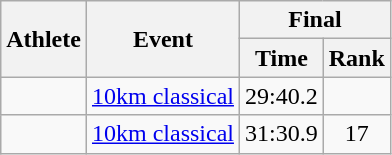<table class="wikitable">
<tr>
<th rowspan="2">Athlete</th>
<th rowspan="2">Event</th>
<th colspan="2">Final</th>
</tr>
<tr>
<th>Time</th>
<th>Rank</th>
</tr>
<tr>
<td rowspan="1"></td>
<td><a href='#'>10km classical</a></td>
<td align="center">29:40.2</td>
<td align="center"></td>
</tr>
<tr>
<td rowspan="1"></td>
<td><a href='#'>10km classical</a></td>
<td align="center">31:30.9</td>
<td align="center">17</td>
</tr>
</table>
